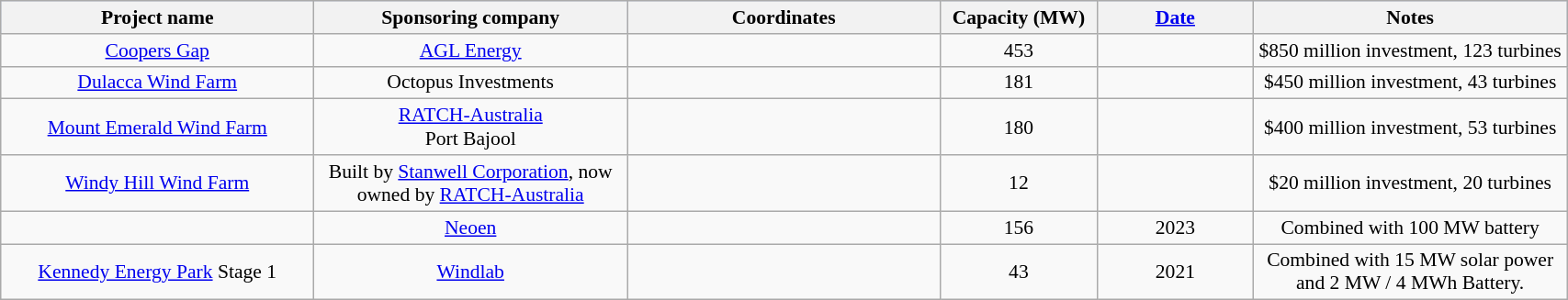<table class="wikitable sortable" style="text-align:center; font-size:90%; border-collapse:collapse;" width=90%>
<tr style="background:#C1D8FF;">
<th width=20%>Project name</th>
<th width=20%>Sponsoring company</th>
<th width=20%>Coordinates</th>
<th width=10%>Capacity (MW)</th>
<th width=10%><a href='#'>Date</a></th>
<th width=20%>Notes</th>
</tr>
<tr>
<td><a href='#'>Coopers Gap</a></td>
<td><a href='#'>AGL Energy</a></td>
<td align="left"></td>
<td>453</td>
<td></td>
<td>$850 million investment, 123 turbines</td>
</tr>
<tr>
<td><a href='#'>Dulacca Wind Farm</a></td>
<td>Octopus Investments</td>
<td align="left"></td>
<td>181</td>
<td></td>
<td>$450 million investment, 43 turbines</td>
</tr>
<tr>
<td><a href='#'>Mount Emerald Wind Farm</a></td>
<td><a href='#'>RATCH-Australia</a><br>Port Bajool</td>
<td align="left"></td>
<td>180</td>
<td></td>
<td>$400 million investment, 53 turbines</td>
</tr>
<tr>
<td><a href='#'>Windy Hill Wind Farm</a></td>
<td>Built by <a href='#'>Stanwell Corporation</a>, now owned by <a href='#'>RATCH-Australia</a></td>
<td align=left></td>
<td>12</td>
<td></td>
<td>$20 million investment, 20 turbines</td>
</tr>
<tr>
<td></td>
<td><a href='#'>Neoen</a></td>
<td></td>
<td>156</td>
<td>2023</td>
<td>Combined with 100 MW battery</td>
</tr>
<tr>
<td><a href='#'>Kennedy Energy Park</a> Stage 1</td>
<td><a href='#'>Windlab</a></td>
<td></td>
<td>43</td>
<td>2021</td>
<td>Combined with 15 MW solar power and 2 MW / 4 MWh Battery.</td>
</tr>
</table>
